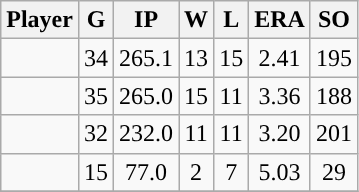<table class="wikitable sortable">
<tr>
<th>Player</th>
<th>G</th>
<th>IP</th>
<th>W</th>
<th>L</th>
<th>ERA</th>
<th>SO</th>
</tr>
<tr align="center">
<td></td>
<td>34</td>
<td>265.1</td>
<td>13</td>
<td>15</td>
<td>2.41</td>
<td>195</td>
</tr>
<tr align=center>
<td></td>
<td>35</td>
<td>265.0</td>
<td>15</td>
<td>11</td>
<td>3.36</td>
<td>188</td>
</tr>
<tr align=center>
<td></td>
<td>32</td>
<td>232.0</td>
<td>11</td>
<td>11</td>
<td>3.20</td>
<td>201</td>
</tr>
<tr align="center">
<td></td>
<td>15</td>
<td>77.0</td>
<td>2</td>
<td>7</td>
<td>5.03</td>
<td>29</td>
</tr>
<tr align="center">
</tr>
</table>
